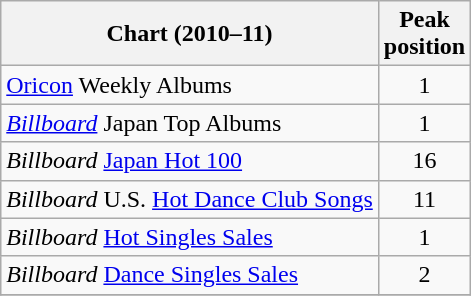<table class="wikitable sortable">
<tr>
<th>Chart (2010–11)</th>
<th>Peak<br>position</th>
</tr>
<tr>
<td><a href='#'>Oricon</a> Weekly Albums</td>
<td align="center">1</td>
</tr>
<tr>
<td><em><a href='#'>Billboard</a></em> Japan Top Albums</td>
<td align="center">1</td>
</tr>
<tr>
<td><em>Billboard</em> <a href='#'>Japan Hot 100</a></td>
<td align="center">16</td>
</tr>
<tr>
<td><em>Billboard</em> U.S. <a href='#'>Hot Dance Club Songs</a></td>
<td align="center">11</td>
</tr>
<tr>
<td><em>Billboard</em> <a href='#'>Hot Singles Sales</a></td>
<td align="center">1</td>
</tr>
<tr>
<td><em>Billboard</em> <a href='#'>Dance Singles Sales</a></td>
<td align="center">2</td>
</tr>
<tr>
</tr>
</table>
